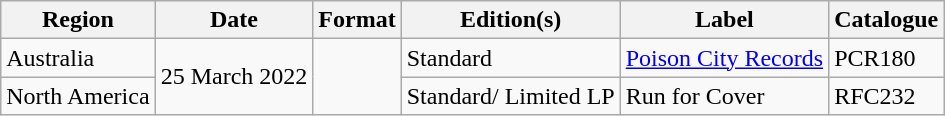<table class="wikitable plainrowheaders">
<tr>
<th scope="col">Region</th>
<th scope="col">Date</th>
<th scope="col">Format</th>
<th scope="col">Edition(s)</th>
<th scope="col">Label</th>
<th scope="col">Catalogue</th>
</tr>
<tr>
<td>Australia</td>
<td rowspan="2">25 March 2022</td>
<td rowspan="2"></td>
<td>Standard</td>
<td><a href='#'>Poison City Records</a></td>
<td>PCR180</td>
</tr>
<tr>
<td>North America</td>
<td>Standard/ Limited LP</td>
<td>Run for Cover</td>
<td>RFC232</td>
</tr>
</table>
